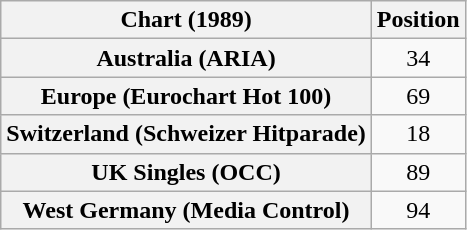<table class="wikitable sortable plainrowheaders" style="text-align:center">
<tr>
<th>Chart (1989)</th>
<th>Position</th>
</tr>
<tr>
<th scope="row">Australia (ARIA)</th>
<td>34</td>
</tr>
<tr>
<th scope="row">Europe (Eurochart Hot 100)</th>
<td>69</td>
</tr>
<tr>
<th scope="row">Switzerland (Schweizer Hitparade)</th>
<td>18</td>
</tr>
<tr>
<th scope="row">UK Singles (OCC)</th>
<td>89</td>
</tr>
<tr>
<th scope="row">West Germany (Media Control)</th>
<td>94</td>
</tr>
</table>
